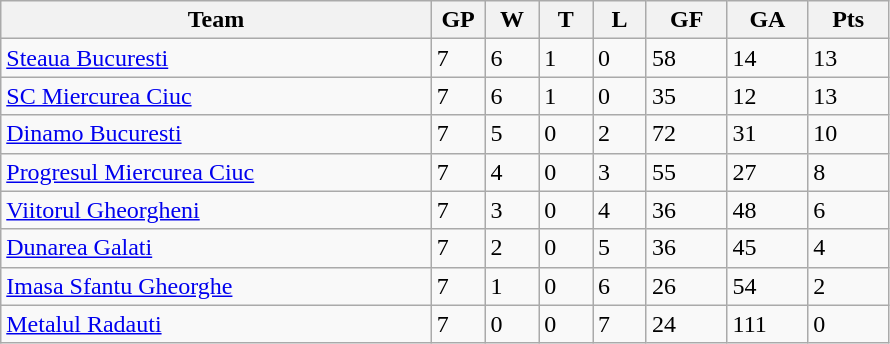<table class="wikitable">
<tr>
<th width="40%">Team</th>
<th width="5%">GP</th>
<th width="5%">W</th>
<th width="5%">T</th>
<th width="5%">L</th>
<th width="7.5%">GF</th>
<th width="7.5%">GA</th>
<th width="7.5%">Pts</th>
</tr>
<tr>
<td><a href='#'>Steaua Bucuresti</a></td>
<td>7</td>
<td>6</td>
<td>1</td>
<td>0</td>
<td>58</td>
<td>14</td>
<td>13</td>
</tr>
<tr>
<td><a href='#'>SC Miercurea Ciuc</a></td>
<td>7</td>
<td>6</td>
<td>1</td>
<td>0</td>
<td>35</td>
<td>12</td>
<td>13</td>
</tr>
<tr>
<td><a href='#'>Dinamo Bucuresti</a></td>
<td>7</td>
<td>5</td>
<td>0</td>
<td>2</td>
<td>72</td>
<td>31</td>
<td>10</td>
</tr>
<tr>
<td><a href='#'>Progresul Miercurea Ciuc</a></td>
<td>7</td>
<td>4</td>
<td>0</td>
<td>3</td>
<td>55</td>
<td>27</td>
<td>8</td>
</tr>
<tr>
<td><a href='#'>Viitorul Gheorgheni</a></td>
<td>7</td>
<td>3</td>
<td>0</td>
<td>4</td>
<td>36</td>
<td>48</td>
<td>6</td>
</tr>
<tr>
<td><a href='#'>Dunarea Galati</a></td>
<td>7</td>
<td>2</td>
<td>0</td>
<td>5</td>
<td>36</td>
<td>45</td>
<td>4</td>
</tr>
<tr>
<td><a href='#'>Imasa Sfantu Gheorghe</a></td>
<td>7</td>
<td>1</td>
<td>0</td>
<td>6</td>
<td>26</td>
<td>54</td>
<td>2</td>
</tr>
<tr>
<td><a href='#'>Metalul Radauti</a></td>
<td>7</td>
<td>0</td>
<td>0</td>
<td>7</td>
<td>24</td>
<td>111</td>
<td>0</td>
</tr>
</table>
